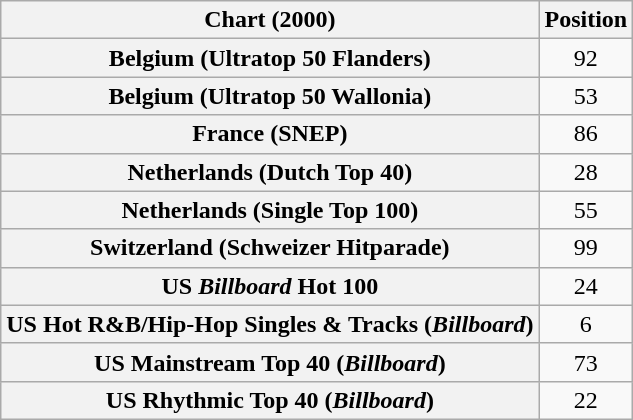<table class="wikitable sortable plainrowheaders" style="text-align:center">
<tr>
<th>Chart (2000)</th>
<th>Position</th>
</tr>
<tr>
<th scope="row">Belgium (Ultratop 50 Flanders)</th>
<td>92</td>
</tr>
<tr>
<th scope="row">Belgium (Ultratop 50 Wallonia)</th>
<td>53</td>
</tr>
<tr>
<th scope="row">France (SNEP)</th>
<td>86</td>
</tr>
<tr>
<th scope="row">Netherlands (Dutch Top 40)</th>
<td>28</td>
</tr>
<tr>
<th scope="row">Netherlands (Single Top 100)</th>
<td>55</td>
</tr>
<tr>
<th scope="row">Switzerland (Schweizer Hitparade)</th>
<td>99</td>
</tr>
<tr>
<th scope="row">US <em>Billboard</em> Hot 100</th>
<td>24</td>
</tr>
<tr>
<th scope="row">US Hot R&B/Hip-Hop Singles & Tracks (<em>Billboard</em>)</th>
<td>6</td>
</tr>
<tr>
<th scope="row">US Mainstream Top 40 (<em>Billboard</em>)</th>
<td>73</td>
</tr>
<tr>
<th scope="row">US Rhythmic Top 40 (<em>Billboard</em>)</th>
<td>22</td>
</tr>
</table>
